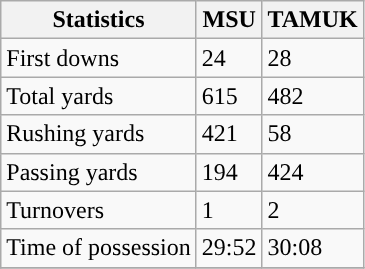<table class="wikitable">
<tr>
<th>Statistics</th>
<th>MSU</th>
<th>TAMUK</th>
</tr>
<tr>
<td>First downs</td>
<td>24</td>
<td>28</td>
</tr>
<tr>
<td>Total yards</td>
<td>615</td>
<td>482</td>
</tr>
<tr>
<td>Rushing yards</td>
<td>421</td>
<td>58</td>
</tr>
<tr>
<td>Passing yards</td>
<td>194</td>
<td>424</td>
</tr>
<tr>
<td>Turnovers</td>
<td>1</td>
<td>2</td>
</tr>
<tr>
<td>Time of possession</td>
<td>29:52</td>
<td>30:08</td>
</tr>
<tr>
</tr>
</table>
